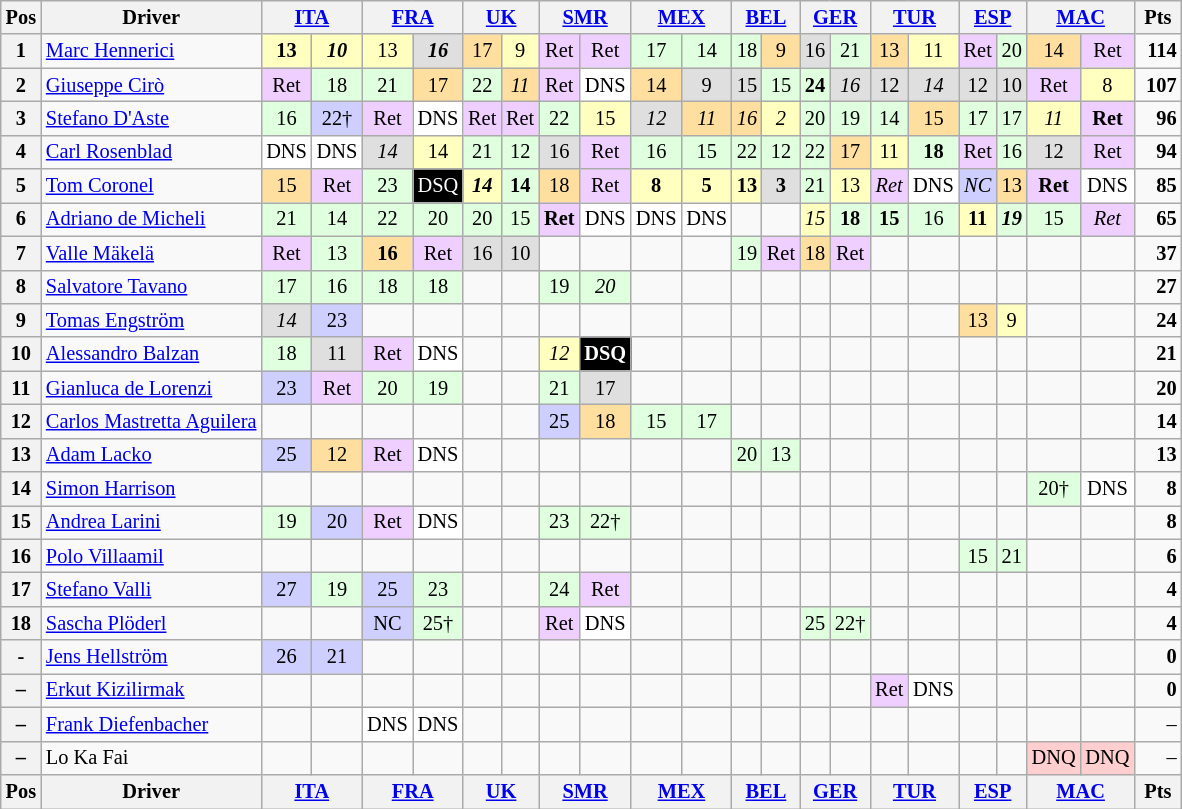<table class="wikitable" style="font-size: 85%; text-align: center">
<tr valign="top">
<th valign=middle>Pos</th>
<th valign=middle>Driver</th>
<th colspan=2><a href='#'>ITA</a><br></th>
<th colspan=2><a href='#'>FRA</a><br></th>
<th colspan=2><a href='#'>UK</a><br></th>
<th colspan=2><a href='#'>SMR</a><br></th>
<th colspan=2><a href='#'>MEX</a><br></th>
<th colspan=2><a href='#'>BEL</a><br></th>
<th colspan=2><a href='#'>GER</a><br></th>
<th colspan=2><a href='#'>TUR</a><br></th>
<th colspan=2><a href='#'>ESP</a><br></th>
<th colspan=2><a href='#'>MAC</a><br></th>
<th valign=middle> Pts </th>
</tr>
<tr>
<th>1</th>
<td align="left"> <a href='#'>Marc Hennerici</a></td>
<td style="background:#ffffbf;"><strong>13</strong></td>
<td style="background:#ffffbf;"><strong><em>10</em></strong></td>
<td style="background:#ffffbf;">13</td>
<td style="background:#dfdfdf;"><strong><em>16</em></strong></td>
<td style="background:#ffdf9f;">17</td>
<td style="background:#ffffbf;">9</td>
<td style="background:#efcfff;">Ret</td>
<td style="background:#efcfff;">Ret</td>
<td style="background:#dfffdf;">17</td>
<td style="background:#dfffdf;">14</td>
<td style="background:#dfffdf;">18</td>
<td style="background:#ffdf9f;">9</td>
<td style="background:#dfdfdf;">16</td>
<td style="background:#dfffdf;">21</td>
<td style="background:#ffdf9f;">13</td>
<td style="background:#ffffbf;">11</td>
<td style="background:#efcfff;">Ret</td>
<td style="background:#dfffdf;">20</td>
<td style="background:#ffdf9f;">14</td>
<td style="background:#efcfff;">Ret</td>
<td align="right"><strong>114</strong></td>
</tr>
<tr>
<th>2</th>
<td align="left"> <a href='#'>Giuseppe Cirò</a></td>
<td style="background:#efcfff;">Ret</td>
<td style="background:#dfffdf;">18</td>
<td style="background:#dfffdf;">21</td>
<td style="background:#ffdf9f;">17</td>
<td style="background:#dfffdf;">22</td>
<td style="background:#ffdf9f;"><em>11</em></td>
<td style="background:#efcfff;">Ret</td>
<td style="background:#ffffff;">DNS</td>
<td style="background:#ffdf9f;">14</td>
<td style="background:#dfdfdf;">9</td>
<td style="background:#dfdfdf;">15</td>
<td style="background:#dfffdf;">15</td>
<td style="background:#dfffdf;"><strong>24</strong></td>
<td style="background:#dfdfdf;"><em>16</em></td>
<td style="background:#dfdfdf;">12</td>
<td style="background:#dfdfdf;"><em>14</em></td>
<td style="background:#dfdfdf;">12</td>
<td style="background:#dfdfdf;">10</td>
<td style="background:#efcfff;">Ret</td>
<td style="background:#ffffbf;">8</td>
<td align="right"><strong>107</strong></td>
</tr>
<tr>
<th>3</th>
<td align="left"> <a href='#'>Stefano D'Aste</a></td>
<td style="background:#dfffdf;">16</td>
<td style="background:#cfcfff;">22†</td>
<td style="background:#efcfff;">Ret</td>
<td style="background:#ffffff;">DNS</td>
<td style="background:#efcfff;">Ret</td>
<td style="background:#efcfff;">Ret</td>
<td style="background:#dfffdf;">22</td>
<td style="background:#ffffbf;">15</td>
<td style="background:#dfdfdf;"><em>12</em></td>
<td style="background:#ffdf9f;"><em>11</em></td>
<td style="background:#ffdf9f;"><em>16</em></td>
<td style="background:#ffffbf;"><em>2</em></td>
<td style="background:#dfffdf;">20</td>
<td style="background:#dfffdf;">19</td>
<td style="background:#dfffdf;">14</td>
<td style="background:#ffdf9f;">15</td>
<td style="background:#dfffdf;">17</td>
<td style="background:#dfffdf;">17</td>
<td style="background:#ffffbf;"><em>11</em></td>
<td style="background:#efcfff;"><strong>Ret</strong></td>
<td align="right"><strong>96</strong></td>
</tr>
<tr>
<th>4</th>
<td align="left"> <a href='#'>Carl Rosenblad</a></td>
<td style="background:#ffffff;">DNS</td>
<td style="background:#ffffff;">DNS</td>
<td style="background:#dfdfdf;"><em>14</em></td>
<td style="background:#ffffbf;">14</td>
<td style="background:#dfffdf;">21</td>
<td style="background:#dfffdf;">12</td>
<td style="background:#dfdfdf;">16</td>
<td style="background:#efcfff;">Ret</td>
<td style="background:#dfffdf;">16</td>
<td style="background:#dfffdf;">15</td>
<td style="background:#dfffdf;">22</td>
<td style="background:#dfffdf;">12</td>
<td style="background:#dfffdf;">22</td>
<td style="background:#ffdf9f;">17</td>
<td style="background:#ffffbf;">11</td>
<td style="background:#dfffdf;"><strong>18</strong></td>
<td style="background:#efcfff;">Ret</td>
<td style="background:#dfffdf;">16</td>
<td style="background:#dfdfdf;">12</td>
<td style="background:#efcfff;">Ret</td>
<td align="right"><strong>94</strong></td>
</tr>
<tr>
<th>5</th>
<td align="left"> <a href='#'>Tom Coronel</a></td>
<td style="background:#ffdf9f;">15</td>
<td style="background:#efcfff;">Ret</td>
<td style="background:#dfffdf;">23</td>
<td style="background:#000000; color:white">DSQ</td>
<td style="background:#ffffbf;"><strong><em>14</em></strong></td>
<td style="background:#dfffdf;"><strong>14</strong></td>
<td style="background:#ffdf9f;">18</td>
<td style="background:#efcfff;">Ret</td>
<td style="background:#ffffbf;"><strong>8</strong></td>
<td style="background:#ffffbf;"><strong>5</strong></td>
<td style="background:#ffffbf;"><strong>13</strong></td>
<td style="background:#dfdfdf;"><strong>3</strong></td>
<td style="background:#dfffdf;">21</td>
<td style="background:#ffffbf;">13</td>
<td style="background:#efcfff;"><em>Ret</em></td>
<td style="background:#ffffff;">DNS</td>
<td style="background:#cfcfff;"><em>NC</em></td>
<td style="background:#ffdf9f;">13</td>
<td style="background:#efcfff;"><strong>Ret</strong></td>
<td style="background:#ffffff;">DNS</td>
<td align="right"><strong>85</strong></td>
</tr>
<tr>
<th>6</th>
<td align="left"> <a href='#'>Adriano de Micheli</a></td>
<td style="background:#dfffdf;">21</td>
<td style="background:#dfffdf;">14</td>
<td style="background:#dfffdf;">22</td>
<td style="background:#dfffdf;">20</td>
<td style="background:#dfffdf;">20</td>
<td style="background:#dfffdf;">15</td>
<td style="background:#efcfff;"><strong>Ret</strong></td>
<td style="background:#ffffff;">DNS</td>
<td style="background:#ffffff;">DNS</td>
<td style="background:#ffffff;">DNS</td>
<td></td>
<td></td>
<td style="background:#ffffbf;"><em>15</em></td>
<td style="background:#dfffdf;"><strong>18</strong></td>
<td style="background:#dfffdf;"><strong>15</strong></td>
<td style="background:#dfffdf;">16</td>
<td style="background:#ffffbf;"><strong>11</strong></td>
<td style="background:#dfffdf;"><strong><em>19</em></strong></td>
<td style="background:#dfffdf;">15</td>
<td style="background:#efcfff;"><em>Ret</em></td>
<td align="right"><strong>65</strong></td>
</tr>
<tr>
<th>7</th>
<td align="left"> <a href='#'>Valle Mäkelä</a></td>
<td style="background:#efcfff;">Ret</td>
<td style="background:#dfffdf;">13</td>
<td style="background:#ffdf9f;"><strong>16</strong></td>
<td style="background:#efcfff;">Ret</td>
<td style="background:#dfdfdf;">16</td>
<td style="background:#dfdfdf;">10</td>
<td></td>
<td></td>
<td></td>
<td></td>
<td style="background:#dfffdf;">19</td>
<td style="background:#efcfff;">Ret</td>
<td style="background:#ffdf9f;">18</td>
<td style="background:#efcfff;">Ret</td>
<td></td>
<td></td>
<td></td>
<td></td>
<td></td>
<td></td>
<td align="right"><strong>37</strong></td>
</tr>
<tr>
<th>8</th>
<td align="left"> <a href='#'>Salvatore Tavano</a></td>
<td style="background:#dfffdf;">17</td>
<td style="background:#dfffdf;">16</td>
<td style="background:#dfffdf;">18</td>
<td style="background:#dfffdf;">18</td>
<td></td>
<td></td>
<td style="background:#dfffdf;">19</td>
<td style="background:#dfffdf;"><em>20</em></td>
<td></td>
<td></td>
<td></td>
<td></td>
<td></td>
<td></td>
<td></td>
<td></td>
<td></td>
<td></td>
<td></td>
<td></td>
<td align="right"><strong>27</strong></td>
</tr>
<tr>
<th>9</th>
<td align="left"> <a href='#'>Tomas Engström</a></td>
<td style="background:#dfdfdf;"><em>14</em></td>
<td style="background:#cfcfff;">23</td>
<td></td>
<td></td>
<td></td>
<td></td>
<td></td>
<td></td>
<td></td>
<td></td>
<td></td>
<td></td>
<td></td>
<td></td>
<td></td>
<td></td>
<td style="background:#ffdf9f;">13</td>
<td style="background:#ffffbf;">9</td>
<td></td>
<td></td>
<td align="right"><strong>24</strong></td>
</tr>
<tr>
<th>10</th>
<td align="left"> <a href='#'>Alessandro Balzan</a></td>
<td style="background:#dfffdf;">18</td>
<td style="background:#dfdfdf;">11</td>
<td style="background:#efcfff;">Ret</td>
<td style="background:#ffffff;">DNS</td>
<td></td>
<td></td>
<td style="background:#ffffbf;"><em>12</em></td>
<td style="background:#000000; color:white"><strong>DSQ</strong></td>
<td></td>
<td></td>
<td></td>
<td></td>
<td></td>
<td></td>
<td></td>
<td></td>
<td></td>
<td></td>
<td></td>
<td></td>
<td align="right"><strong>21</strong></td>
</tr>
<tr>
<th>11</th>
<td align="left"> <a href='#'>Gianluca de Lorenzi</a></td>
<td style="background:#cfcfff;">23</td>
<td style="background:#efcfff;">Ret</td>
<td style="background:#dfffdf;">20</td>
<td style="background:#dfffdf;">19</td>
<td></td>
<td></td>
<td style="background:#dfffdf;">21</td>
<td style="background:#dfdfdf;">17</td>
<td></td>
<td></td>
<td></td>
<td></td>
<td></td>
<td></td>
<td></td>
<td></td>
<td></td>
<td></td>
<td></td>
<td></td>
<td align="right"><strong>20</strong></td>
</tr>
<tr>
<th>12</th>
<td align="left" nowrap> <a href='#'>Carlos Mastretta Aguilera</a></td>
<td></td>
<td></td>
<td></td>
<td></td>
<td></td>
<td></td>
<td style="background:#cfcfff;">25</td>
<td style="background:#ffdf9f;">18</td>
<td style="background:#dfffdf;">15</td>
<td style="background:#dfffdf;">17</td>
<td></td>
<td></td>
<td></td>
<td></td>
<td></td>
<td></td>
<td></td>
<td></td>
<td></td>
<td></td>
<td align="right"><strong>14</strong></td>
</tr>
<tr>
<th>13</th>
<td align="left"> <a href='#'>Adam Lacko</a></td>
<td style="background:#cfcfff;">25</td>
<td style="background:#ffdf9f;">12</td>
<td style="background:#efcfff;">Ret</td>
<td style="background:#ffffff;">DNS</td>
<td></td>
<td></td>
<td></td>
<td></td>
<td></td>
<td></td>
<td style="background:#dfffdf;">20</td>
<td style="background:#dfffdf;">13</td>
<td></td>
<td></td>
<td></td>
<td></td>
<td></td>
<td></td>
<td></td>
<td></td>
<td align="right"><strong>13</strong></td>
</tr>
<tr>
<th>14</th>
<td align="left"> <a href='#'>Simon Harrison</a></td>
<td></td>
<td></td>
<td></td>
<td></td>
<td></td>
<td></td>
<td></td>
<td></td>
<td></td>
<td></td>
<td></td>
<td></td>
<td></td>
<td></td>
<td></td>
<td></td>
<td></td>
<td></td>
<td style="background:#dfffdf;">20†</td>
<td style="background:#ffffff;">DNS</td>
<td align="right"><strong>8</strong></td>
</tr>
<tr>
<th>15</th>
<td align="left"> <a href='#'>Andrea Larini</a></td>
<td style="background:#dfffdf;">19</td>
<td style="background:#cfcfff;">20</td>
<td style="background:#efcfff;">Ret</td>
<td style="background:#ffffff;">DNS</td>
<td></td>
<td></td>
<td style="background:#dfffdf;">23</td>
<td style="background:#dfffdf;">22†</td>
<td></td>
<td></td>
<td></td>
<td></td>
<td></td>
<td></td>
<td></td>
<td></td>
<td></td>
<td></td>
<td></td>
<td></td>
<td align="right"><strong>8</strong></td>
</tr>
<tr>
<th>16</th>
<td align="left">  <a href='#'>Polo Villaamil</a></td>
<td></td>
<td></td>
<td></td>
<td></td>
<td></td>
<td></td>
<td></td>
<td></td>
<td></td>
<td></td>
<td></td>
<td></td>
<td></td>
<td></td>
<td></td>
<td></td>
<td style="background:#dfffdf;">15</td>
<td style="background:#dfffdf;">21</td>
<td></td>
<td></td>
<td align="right"><strong>6</strong></td>
</tr>
<tr>
<th>17</th>
<td align="left"> <a href='#'>Stefano Valli</a></td>
<td style="background:#cfcfff;">27</td>
<td style="background:#dfffdf;">19</td>
<td style="background:#cfcfff;">25</td>
<td style="background:#dfffdf;">23</td>
<td></td>
<td></td>
<td style="background:#dfffdf;">24</td>
<td style="background:#efcfff;">Ret</td>
<td></td>
<td></td>
<td></td>
<td></td>
<td></td>
<td></td>
<td></td>
<td></td>
<td></td>
<td></td>
<td></td>
<td></td>
<td align="right"><strong>4</strong></td>
</tr>
<tr>
<th>18</th>
<td align="left">  <a href='#'>Sascha Plöderl</a></td>
<td></td>
<td></td>
<td style="background:#cfcfff;">NC</td>
<td style="background:#dfffdf;">25†</td>
<td></td>
<td></td>
<td style="background:#efcfff;">Ret</td>
<td style="background:#ffffff;">DNS</td>
<td></td>
<td></td>
<td></td>
<td></td>
<td style="background:#dfffdf;">25</td>
<td style="background:#dfffdf;">22†</td>
<td></td>
<td></td>
<td></td>
<td></td>
<td></td>
<td></td>
<td align="right"><strong>4</strong></td>
</tr>
<tr>
<th>-</th>
<td align="left">  <a href='#'>Jens Hellström</a></td>
<td style="background:#cfcfff;">26</td>
<td style="background:#cfcfff;">21</td>
<td></td>
<td></td>
<td></td>
<td></td>
<td></td>
<td></td>
<td></td>
<td></td>
<td></td>
<td></td>
<td></td>
<td></td>
<td></td>
<td></td>
<td></td>
<td></td>
<td></td>
<td></td>
<td align="right"><strong>0</strong></td>
</tr>
<tr>
<th>–</th>
<td align="left"> <a href='#'>Erkut Kizilirmak</a></td>
<td></td>
<td></td>
<td></td>
<td></td>
<td></td>
<td></td>
<td></td>
<td></td>
<td></td>
<td></td>
<td></td>
<td></td>
<td></td>
<td></td>
<td style="background:#efcfff;">Ret</td>
<td style="background:#ffffff;">DNS</td>
<td></td>
<td></td>
<td></td>
<td></td>
<td align="right"><strong>0</strong></td>
</tr>
<tr>
<th>–</th>
<td align="left"> <a href='#'>Frank Diefenbacher</a></td>
<td></td>
<td></td>
<td style="background:#ffffff;">DNS</td>
<td style="background:#ffffff;">DNS</td>
<td></td>
<td></td>
<td></td>
<td></td>
<td></td>
<td></td>
<td></td>
<td></td>
<td></td>
<td></td>
<td></td>
<td></td>
<td></td>
<td></td>
<td></td>
<td></td>
<td align="right">–</td>
</tr>
<tr>
<th>–</th>
<td align="left"> Lo Ka Fai</td>
<td></td>
<td></td>
<td></td>
<td></td>
<td></td>
<td></td>
<td></td>
<td></td>
<td></td>
<td></td>
<td></td>
<td></td>
<td></td>
<td></td>
<td></td>
<td></td>
<td></td>
<td></td>
<td style="background:#ffcfcf;">DNQ</td>
<td style="background:#ffcfcf;">DNQ</td>
<td align="right">–</td>
</tr>
<tr>
<th valign=middle>Pos</th>
<th valign=middle>Driver</th>
<th colspan=2><a href='#'>ITA</a><br></th>
<th colspan=2><a href='#'>FRA</a><br></th>
<th colspan=2><a href='#'>UK</a><br></th>
<th colspan=2><a href='#'>SMR</a><br></th>
<th colspan=2><a href='#'>MEX</a><br></th>
<th colspan=2><a href='#'>BEL</a><br></th>
<th colspan=2><a href='#'>GER</a><br></th>
<th colspan=2><a href='#'>TUR</a><br></th>
<th colspan=2><a href='#'>ESP</a><br></th>
<th colspan=2><a href='#'>MAC</a><br></th>
<th valign=middle> Pts </th>
</tr>
</table>
